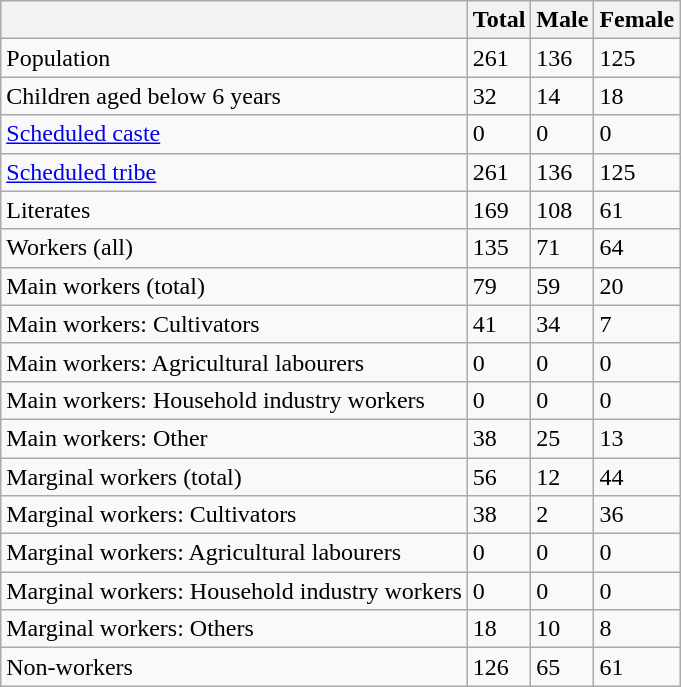<table class="wikitable sortable">
<tr>
<th></th>
<th>Total</th>
<th>Male</th>
<th>Female</th>
</tr>
<tr>
<td>Population</td>
<td>261</td>
<td>136</td>
<td>125</td>
</tr>
<tr>
<td>Children aged below 6 years</td>
<td>32</td>
<td>14</td>
<td>18</td>
</tr>
<tr>
<td><a href='#'>Scheduled caste</a></td>
<td>0</td>
<td>0</td>
<td>0</td>
</tr>
<tr>
<td><a href='#'>Scheduled tribe</a></td>
<td>261</td>
<td>136</td>
<td>125</td>
</tr>
<tr>
<td>Literates</td>
<td>169</td>
<td>108</td>
<td>61</td>
</tr>
<tr>
<td>Workers (all)</td>
<td>135</td>
<td>71</td>
<td>64</td>
</tr>
<tr>
<td>Main workers (total)</td>
<td>79</td>
<td>59</td>
<td>20</td>
</tr>
<tr>
<td>Main workers: Cultivators</td>
<td>41</td>
<td>34</td>
<td>7</td>
</tr>
<tr>
<td>Main workers: Agricultural labourers</td>
<td>0</td>
<td>0</td>
<td>0</td>
</tr>
<tr>
<td>Main workers: Household industry workers</td>
<td>0</td>
<td>0</td>
<td>0</td>
</tr>
<tr>
<td>Main workers: Other</td>
<td>38</td>
<td>25</td>
<td>13</td>
</tr>
<tr>
<td>Marginal workers (total)</td>
<td>56</td>
<td>12</td>
<td>44</td>
</tr>
<tr>
<td>Marginal workers: Cultivators</td>
<td>38</td>
<td>2</td>
<td>36</td>
</tr>
<tr>
<td>Marginal workers: Agricultural labourers</td>
<td>0</td>
<td>0</td>
<td>0</td>
</tr>
<tr>
<td>Marginal workers: Household industry workers</td>
<td>0</td>
<td>0</td>
<td>0</td>
</tr>
<tr>
<td>Marginal workers: Others</td>
<td>18</td>
<td>10</td>
<td>8</td>
</tr>
<tr>
<td>Non-workers</td>
<td>126</td>
<td>65</td>
<td>61</td>
</tr>
</table>
